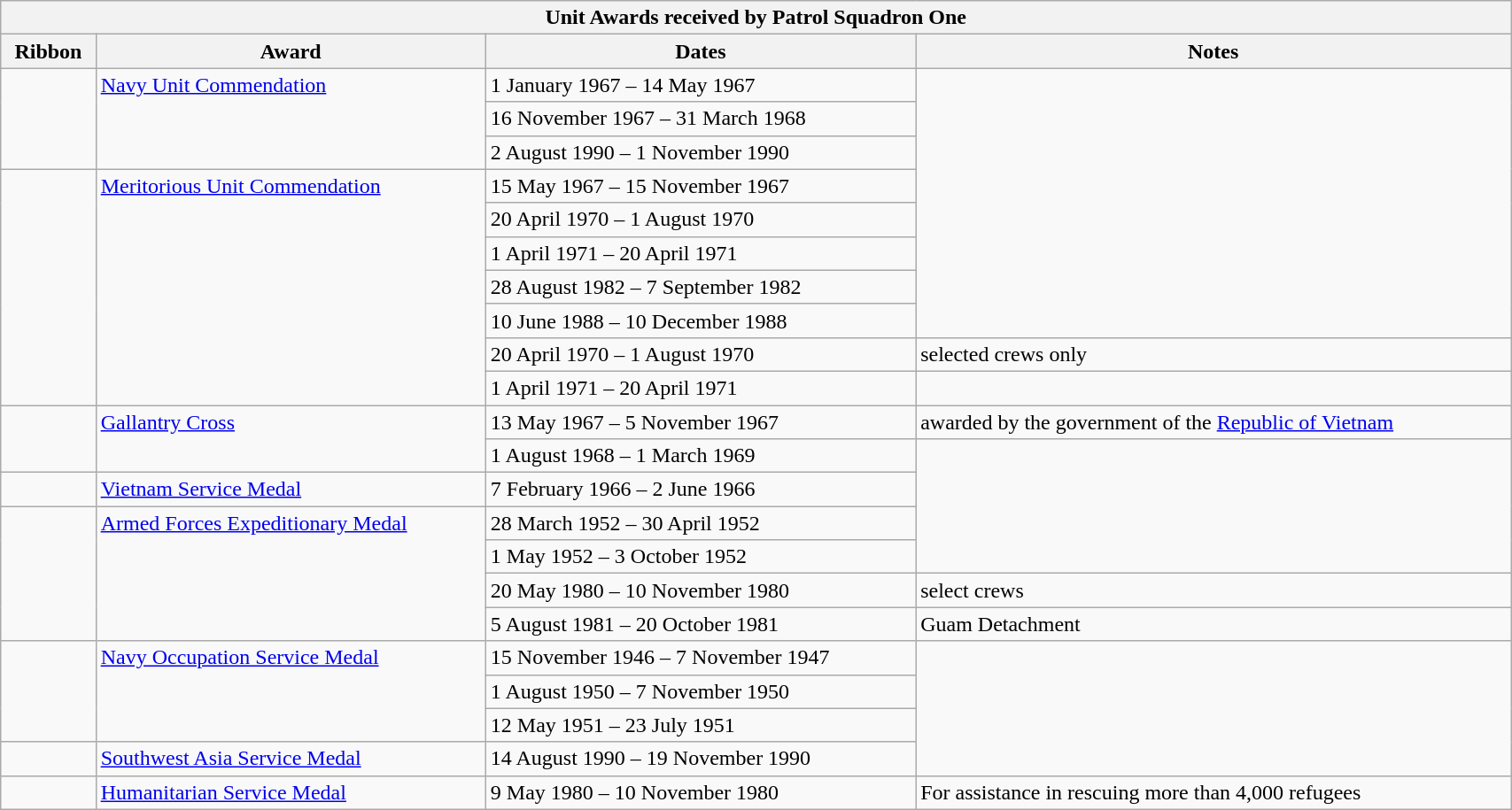<table class="wikitable" width=90% style="text-align: left">
<tr>
<th colspan=4>Unit Awards received by Patrol Squadron One</th>
</tr>
<tr>
<th>Ribbon</th>
<th>Award</th>
<th>Dates</th>
<th>Notes</th>
</tr>
<tr>
<td align=center valign=top rowspan=3></td>
<td valign=top rowspan=3><a href='#'>Navy Unit Commendation</a></td>
<td>1 January 1967 – 14 May 1967</td>
</tr>
<tr>
<td>16 November 1967 – 31 March 1968</td>
</tr>
<tr>
<td>2 August 1990 – 1 November 1990</td>
</tr>
<tr>
<td align=center valign=top rowspan=7></td>
<td valign=top rowspan=7><a href='#'>Meritorious Unit Commendation</a></td>
<td>15 May 1967 – 15 November 1967</td>
</tr>
<tr>
<td>20 April 1970 – 1 August 1970</td>
</tr>
<tr>
<td>1 April 1971 – 20 April 1971</td>
</tr>
<tr>
<td>28 August 1982 – 7 September 1982</td>
</tr>
<tr>
<td>10 June 1988 – 10 December 1988</td>
</tr>
<tr>
<td>20 April 1970 – 1 August 1970</td>
<td>selected crews only</td>
</tr>
<tr>
<td>1 April 1971 – 20 April 1971</td>
</tr>
<tr>
<td align=center valign=top rowspan=2></td>
<td valign=top rowspan=2><a href='#'>Gallantry Cross</a></td>
<td>13 May 1967 – 5 November 1967</td>
<td>awarded by the government of the <a href='#'>Republic of Vietnam</a></td>
</tr>
<tr>
<td>1 August 1968 – 1 March 1969</td>
</tr>
<tr>
<td align=center></td>
<td><a href='#'>Vietnam Service Medal</a></td>
<td>7 February 1966 – 2 June 1966</td>
</tr>
<tr>
<td align=center valign=top rowspan=4></td>
<td valign=top rowspan=4><a href='#'>Armed Forces Expeditionary Medal</a></td>
<td>28 March 1952 – 30 April 1952</td>
</tr>
<tr>
<td>1 May 1952 – 3 October 1952</td>
</tr>
<tr>
<td>20 May 1980 – 10 November 1980</td>
<td>select crews</td>
</tr>
<tr>
<td>5 August 1981 – 20 October 1981</td>
<td>Guam Detachment</td>
</tr>
<tr>
<td align=center valign=top rowspan=3></td>
<td valign=top rowspan=3><a href='#'>Navy Occupation Service Medal</a></td>
<td>15 November 1946 – 7 November 1947</td>
</tr>
<tr>
<td>1 August 1950 – 7 November 1950</td>
</tr>
<tr>
<td>12 May 1951 – 23 July 1951</td>
</tr>
<tr>
<td align=center></td>
<td><a href='#'>Southwest Asia Service Medal</a></td>
<td>14 August 1990 – 19 November 1990</td>
</tr>
<tr>
<td align=center></td>
<td><a href='#'>Humanitarian Service Medal</a></td>
<td>9 May 1980 – 10 November 1980</td>
<td>For assistance in rescuing more than 4,000 refugees</td>
</tr>
</table>
